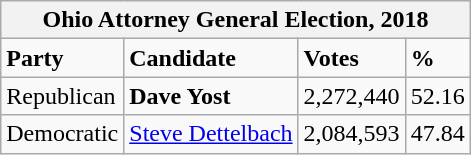<table class="wikitable">
<tr>
<th colspan="4">Ohio Attorney General Election, 2018</th>
</tr>
<tr>
<td><strong>Party</strong></td>
<td><strong>Candidate</strong></td>
<td><strong>Votes</strong></td>
<td><strong>%</strong></td>
</tr>
<tr>
<td>Republican</td>
<td><strong>Dave Yost</strong></td>
<td>2,272,440</td>
<td>52.16</td>
</tr>
<tr>
<td>Democratic</td>
<td><a href='#'>Steve Dettelbach</a></td>
<td>2,084,593</td>
<td>47.84</td>
</tr>
</table>
